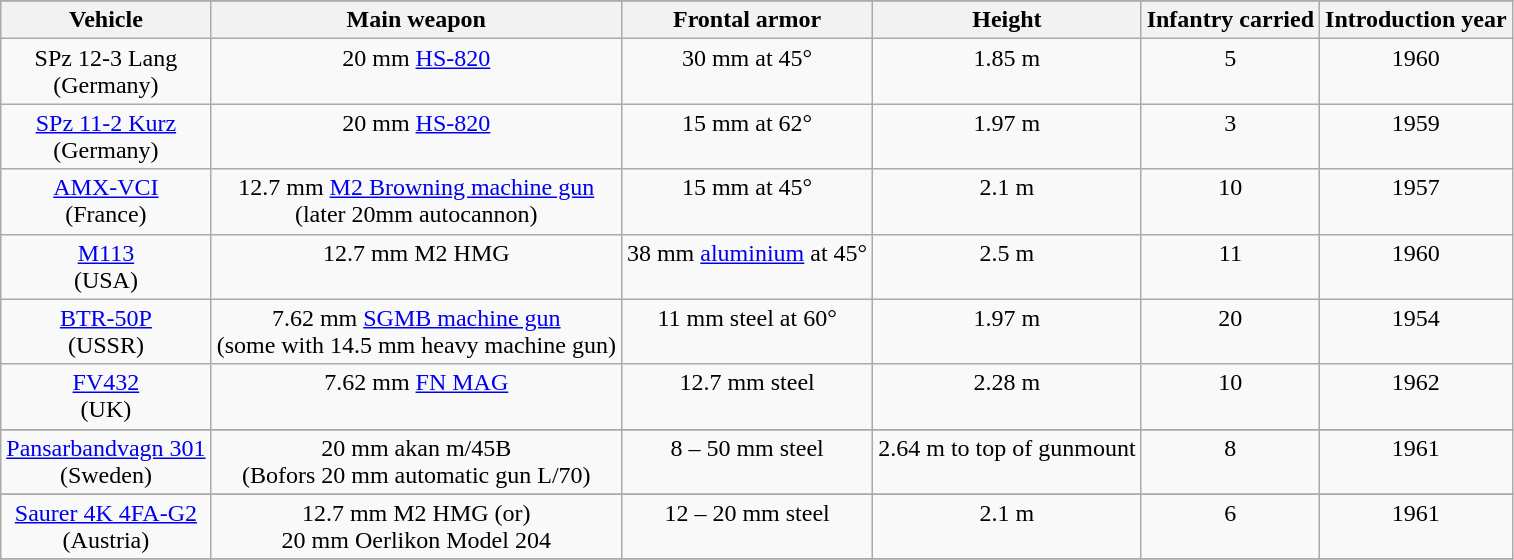<table class="wikitable">
<tr>
</tr>
<tr style="vertical-align:top; text-align:center; border:1px solid #996;">
<th>Vehicle</th>
<th>Main weapon</th>
<th>Frontal armor</th>
<th>Height</th>
<th>Infantry carried</th>
<th>Introduction year</th>
</tr>
<tr style="vertical-align:top; text-align:center;">
<td>SPz 12-3 Lang<br>(Germany)</td>
<td>20 mm <a href='#'>HS-820</a></td>
<td>30 mm at 45°</td>
<td>1.85 m</td>
<td>5</td>
<td>1960</td>
</tr>
<tr style="vertical-align:top; text-align:center;">
<td><a href='#'>SPz 11-2 Kurz</a><br>(Germany)</td>
<td>20 mm <a href='#'>HS-820</a></td>
<td>15 mm at 62°</td>
<td>1.97 m</td>
<td>3</td>
<td>1959</td>
</tr>
<tr style="vertical-align:top; text-align:center;">
<td><a href='#'>AMX-VCI</a><br>(France)</td>
<td>12.7 mm  <a href='#'>M2 Browning machine gun</a><br>(later 20mm autocannon)</td>
<td>15 mm at 45°</td>
<td>2.1 m</td>
<td>10</td>
<td>1957</td>
</tr>
<tr style="vertical-align:top; text-align:center;">
<td><a href='#'>M113</a><br>(USA)</td>
<td>12.7 mm M2 HMG</td>
<td>38 mm <a href='#'>aluminium</a> at 45°</td>
<td>2.5 m</td>
<td>11</td>
<td>1960</td>
</tr>
<tr style="vertical-align:top; text-align:center;">
<td><a href='#'>BTR-50P</a><br>(USSR)</td>
<td>7.62 mm  <a href='#'>SGMB machine gun</a><br>(some with 14.5 mm heavy machine gun)</td>
<td>11 mm steel at 60°</td>
<td>1.97 m</td>
<td>20</td>
<td>1954</td>
</tr>
<tr style="vertical-align:top; text-align:center;">
<td><a href='#'>FV432</a><br>(UK)</td>
<td>7.62 mm <a href='#'>FN MAG</a></td>
<td>12.7 mm steel</td>
<td>2.28 m</td>
<td>10</td>
<td>1962</td>
</tr>
<tr>
</tr>
<tr style="vertical-align:top; text-align:center;">
<td><a href='#'>Pansarbandvagn 301</a><br>(Sweden)</td>
<td>20 mm akan m/45B<br>(Bofors 20 mm automatic gun L/70)</td>
<td>8 – 50 mm steel</td>
<td>2.64 m to top of gunmount</td>
<td>8</td>
<td>1961</td>
</tr>
<tr>
</tr>
<tr style="vertical-align:top; text-align:center;">
<td><a href='#'>Saurer 4K 4FA-G2</a><br>(Austria)</td>
<td>12.7 mm M2 HMG (or) <br>20 mm Oerlikon Model 204</td>
<td>12 – 20 mm steel</td>
<td>2.1 m</td>
<td>6</td>
<td>1961</td>
</tr>
<tr>
</tr>
</table>
